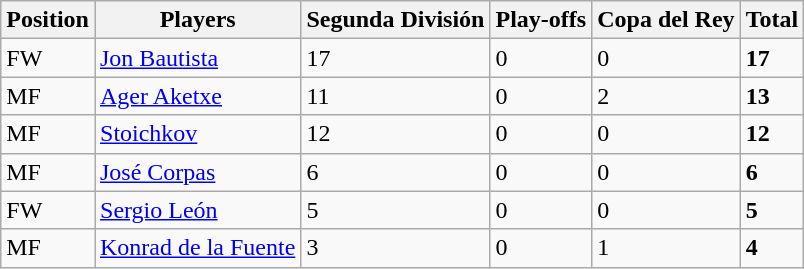<table class="wikitable">
<tr>
<th>Position</th>
<th>Players</th>
<th>Segunda División</th>
<th>Play-offs</th>
<th>Copa del Rey</th>
<th>Total</th>
</tr>
<tr>
<td>FW</td>
<td> <a href='#'>Jon Bautista</a></td>
<td>17</td>
<td>0</td>
<td>0</td>
<td><strong>17</strong></td>
</tr>
<tr>
<td>MF</td>
<td> <a href='#'>Ager Aketxe</a></td>
<td>11</td>
<td>0</td>
<td>2</td>
<td><strong>13</strong></td>
</tr>
<tr>
<td>MF</td>
<td> <a href='#'>Stoichkov</a></td>
<td>12</td>
<td>0</td>
<td>0</td>
<td><strong>12</strong></td>
</tr>
<tr>
<td>MF</td>
<td> <a href='#'>José Corpas</a></td>
<td>6</td>
<td>0</td>
<td>0</td>
<td><strong>6</strong></td>
</tr>
<tr>
<td>FW</td>
<td> <a href='#'>Sergio León</a></td>
<td>5</td>
<td>0</td>
<td>0</td>
<td><strong>5</strong></td>
</tr>
<tr>
<td>MF</td>
<td> <a href='#'>Konrad de la Fuente</a></td>
<td>3</td>
<td>0</td>
<td>1</td>
<td><strong>4</strong></td>
</tr>
</table>
